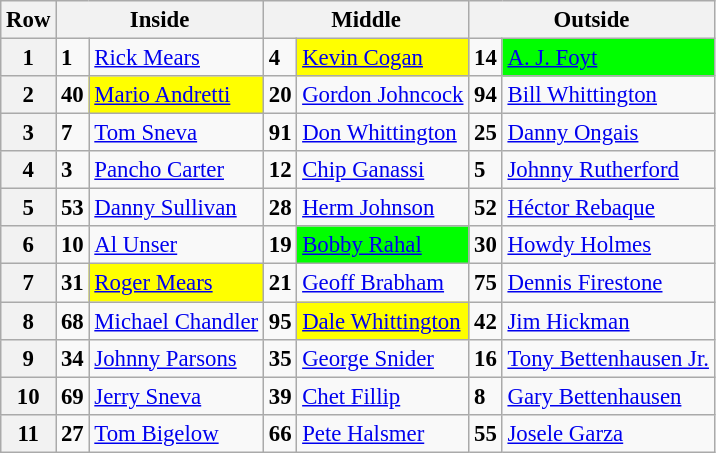<table class="wikitable" style="font-size: 95%;">
<tr>
<th>Row</th>
<th colspan="2">Inside</th>
<th colspan="2">Middle</th>
<th colspan="2">Outside</th>
</tr>
<tr>
<th>1</th>
<td><strong>1</strong></td>
<td> <a href='#'>Rick Mears</a> <strong></strong></td>
<td><strong>4</strong></td>
<td style="background:yellow"> <a href='#'>Kevin Cogan</a></td>
<td><strong>14</strong></td>
<td style="background:lime"> <a href='#'>A. J. Foyt</a> <strong></strong></td>
</tr>
<tr>
<th>2</th>
<td><strong>40</strong></td>
<td style="background:yellow"> <a href='#'>Mario Andretti</a> <strong></strong></td>
<td><strong>20</strong></td>
<td> <a href='#'>Gordon Johncock</a> <strong></strong></td>
<td><strong>94</strong></td>
<td> <a href='#'>Bill Whittington</a></td>
</tr>
<tr>
<th>3</th>
<td><strong>7</strong></td>
<td> <a href='#'>Tom Sneva</a></td>
<td><strong>91</strong></td>
<td> <a href='#'>Don Whittington</a></td>
<td><strong>25</strong></td>
<td> <a href='#'>Danny Ongais</a></td>
</tr>
<tr>
<th>4</th>
<td><strong>3</strong></td>
<td> <a href='#'>Pancho Carter</a></td>
<td><strong>12</strong></td>
<td> <a href='#'>Chip Ganassi</a> <strong></strong></td>
<td><strong>5</strong></td>
<td> <a href='#'>Johnny Rutherford</a> <strong></strong></td>
</tr>
<tr>
<th>5</th>
<td><strong>53</strong></td>
<td> <a href='#'>Danny Sullivan</a> <strong></strong></td>
<td><strong>28</strong></td>
<td> <a href='#'>Herm Johnson</a> <strong></strong></td>
<td><strong>52</strong></td>
<td> <a href='#'>Héctor Rebaque</a> <strong></strong></td>
</tr>
<tr>
<th>6</th>
<td><strong>10</strong></td>
<td> <a href='#'>Al Unser</a> <strong></strong></td>
<td><strong>19</strong></td>
<td style="background:lime"> <a href='#'>Bobby Rahal</a> <strong></strong></td>
<td><strong>30</strong></td>
<td> <a href='#'>Howdy Holmes</a></td>
</tr>
<tr>
<th>7</th>
<td><strong>31</strong></td>
<td style="background:yellow"> <a href='#'>Roger Mears</a> <strong></strong></td>
<td><strong>21</strong></td>
<td> <a href='#'>Geoff Brabham</a></td>
<td><strong>75</strong></td>
<td> <a href='#'>Dennis Firestone</a></td>
</tr>
<tr>
<th>8</th>
<td><strong>68</strong></td>
<td> <a href='#'>Michael Chandler</a></td>
<td><strong>95</strong></td>
<td style="background:yellow"> <a href='#'>Dale Whittington</a> <strong></strong></td>
<td><strong>42</strong></td>
<td> <a href='#'>Jim Hickman</a> <strong></strong></td>
</tr>
<tr>
<th>9</th>
<td><strong>34</strong></td>
<td> <a href='#'>Johnny Parsons</a></td>
<td><strong>35</strong></td>
<td> <a href='#'>George Snider</a></td>
<td><strong>16</strong></td>
<td> <a href='#'>Tony Bettenhausen Jr.</a></td>
</tr>
<tr>
<th>10</th>
<td><strong>69</strong></td>
<td> <a href='#'>Jerry Sneva</a></td>
<td><strong>39</strong></td>
<td> <a href='#'>Chet Fillip</a> <strong></strong></td>
<td><strong>8</strong></td>
<td> <a href='#'>Gary Bettenhausen</a></td>
</tr>
<tr>
<th>11</th>
<td><strong>27</strong></td>
<td> <a href='#'>Tom Bigelow</a></td>
<td><strong>66</strong></td>
<td> <a href='#'>Pete Halsmer</a></td>
<td><strong>55</strong></td>
<td> <a href='#'>Josele Garza</a></td>
</tr>
</table>
